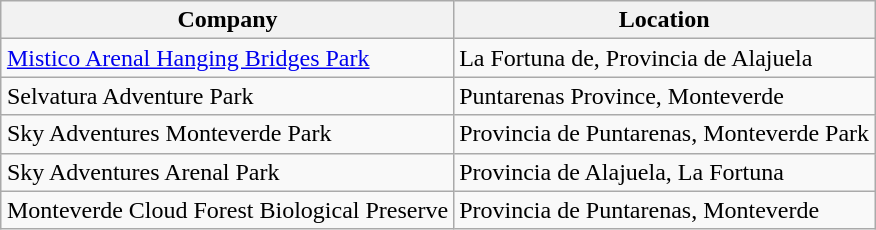<table class="wikitable" style="margin:1em auto;">
<tr>
<th>Company</th>
<th>Location</th>
</tr>
<tr>
<td><a href='#'>Mistico Arenal Hanging Bridges Park</a></td>
<td>La Fortuna de, Provincia de Alajuela</td>
</tr>
<tr>
<td>Selvatura Adventure Park</td>
<td>Puntarenas Province, Monteverde</td>
</tr>
<tr>
<td>Sky Adventures Monteverde Park</td>
<td>Provincia de Puntarenas, Monteverde Park</td>
</tr>
<tr>
<td>Sky Adventures Arenal Park</td>
<td>Provincia de Alajuela, La Fortuna</td>
</tr>
<tr>
<td>Monteverde Cloud Forest Biological Preserve</td>
<td>Provincia de Puntarenas, Monteverde</td>
</tr>
</table>
